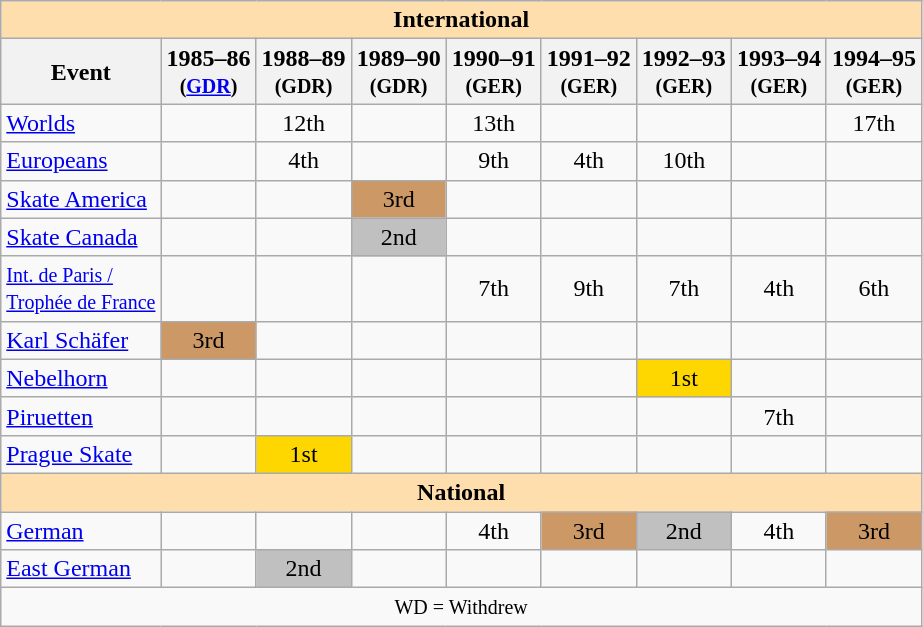<table class="wikitable" style="text-align:center">
<tr>
<th style="background-color: #ffdead; " colspan=9 align=center><strong>International</strong></th>
</tr>
<tr>
<th>Event</th>
<th>1985–86 <br> <small>(<a href='#'>GDR</a>)</small></th>
<th>1988–89 <br> <small>(GDR)</small></th>
<th>1989–90 <br> <small>(GDR)</small></th>
<th>1990–91 <br> <small>(GER)</small></th>
<th>1991–92 <br> <small>(GER)</small></th>
<th>1992–93 <br> <small>(GER)</small></th>
<th>1993–94 <br> <small>(GER)</small></th>
<th>1994–95 <br> <small>(GER)</small></th>
</tr>
<tr>
<td align=left><a href='#'>Worlds</a></td>
<td></td>
<td>12th</td>
<td></td>
<td>13th</td>
<td></td>
<td></td>
<td></td>
<td>17th</td>
</tr>
<tr>
<td align=left><a href='#'>Europeans</a></td>
<td></td>
<td>4th</td>
<td></td>
<td>9th</td>
<td>4th</td>
<td>10th</td>
<td></td>
<td></td>
</tr>
<tr>
<td align=left><a href='#'>Skate America</a></td>
<td></td>
<td></td>
<td bgcolor=cc9966>3rd</td>
<td></td>
<td></td>
<td></td>
<td></td>
<td></td>
</tr>
<tr>
<td align=left><a href='#'>Skate Canada</a></td>
<td></td>
<td></td>
<td bgcolor=silver>2nd</td>
<td></td>
<td></td>
<td></td>
<td></td>
<td></td>
</tr>
<tr>
<td align=left><small><a href='#'>Int. de Paris /<br>Trophée de France</a></small></td>
<td></td>
<td></td>
<td></td>
<td>7th</td>
<td>9th</td>
<td>7th</td>
<td>4th</td>
<td>6th</td>
</tr>
<tr>
<td align=left><a href='#'>Karl Schäfer</a></td>
<td bgcolor=cc9966>3rd</td>
<td></td>
<td></td>
<td></td>
<td></td>
<td></td>
<td></td>
<td></td>
</tr>
<tr>
<td align=left><a href='#'>Nebelhorn</a></td>
<td></td>
<td></td>
<td></td>
<td></td>
<td></td>
<td bgcolor=gold>1st</td>
<td></td>
<td></td>
</tr>
<tr>
<td align=left><a href='#'>Piruetten</a></td>
<td></td>
<td></td>
<td></td>
<td></td>
<td></td>
<td></td>
<td>7th</td>
<td></td>
</tr>
<tr>
<td align=left><a href='#'>Prague Skate</a></td>
<td></td>
<td bgcolor=gold>1st</td>
<td></td>
<td></td>
<td></td>
<td></td>
<td></td>
<td></td>
</tr>
<tr>
<th style="background-color: #ffdead; " colspan=9 align=center><strong>National</strong></th>
</tr>
<tr>
<td align=left><a href='#'>German</a></td>
<td></td>
<td></td>
<td></td>
<td>4th</td>
<td bgcolor=cc9966>3rd</td>
<td bgcolor=silver>2nd</td>
<td>4th</td>
<td bgcolor=cc9966>3rd</td>
</tr>
<tr>
<td align=left><a href='#'>East German</a></td>
<td></td>
<td bgcolor=silver>2nd</td>
<td></td>
<td></td>
<td></td>
<td></td>
<td></td>
<td></td>
</tr>
<tr>
<td colspan=9 align=center><small> WD = Withdrew </small></td>
</tr>
</table>
